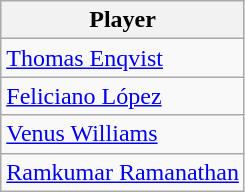<table class="wikitable">
<tr>
<th>Player</th>
</tr>
<tr>
<td> <a href='#'>Thomas Enqvist</a></td>
</tr>
<tr>
<td> <a href='#'>Feliciano López</a></td>
</tr>
<tr>
<td> <a href='#'>Venus Williams</a></td>
</tr>
<tr>
<td> <a href='#'>Ramkumar Ramanathan</a></td>
</tr>
</table>
